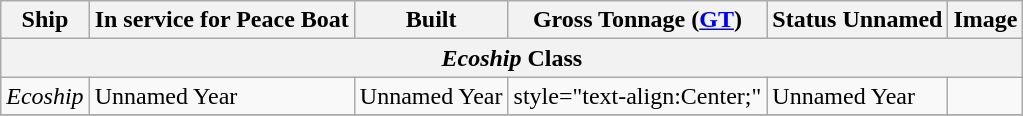<table class="wikitable sortable">
<tr>
<th>Ship</th>
<th>In service for Peace Boat</th>
<th>Built</th>
<th>Gross Tonnage (<a href='#'>GT</a>)</th>
<th>Status Unnamed</th>
<th>Image</th>
</tr>
<tr>
<th colspan="7"><em>Ecoship</em> Class</th>
</tr>
<tr>
<td><em>Ecoship</em></td>
<td>Unnamed Year</td>
<td>Unnamed Year</td>
<td>style="text-align:Center;"</td>
<td>Unnamed Year</td>
<td></td>
</tr>
<tr>
</tr>
</table>
